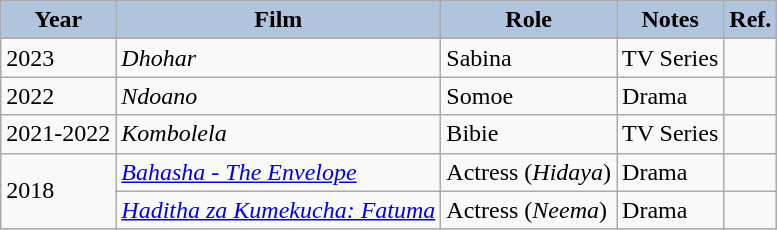<table class="wikitable">
<tr>
<th style="background:#B0C4DE;">Year</th>
<th style="background:#B0C4DE;">Film</th>
<th style="background:#B0C4DE;">Role</th>
<th style="background:#B0C4DE;">Notes</th>
<th style="background:#B0C4DE;">Ref.</th>
</tr>
<tr>
<td>2023</td>
<td><em>Dhohar</em></td>
<td>Sabina</td>
<td>TV Series</td>
<td></td>
</tr>
<tr>
<td>2022</td>
<td><em>Ndoano</em></td>
<td>Somoe</td>
<td>Drama</td>
<td></td>
</tr>
<tr>
<td>2021-2022</td>
<td><em>Kombolela</em></td>
<td>Bibie</td>
<td>TV Series</td>
<td></td>
</tr>
<tr>
<td rowspan=2>2018</td>
<td><em><a href='#'>Bahasha - The Envelope</a></em></td>
<td>Actress (<em>Hidaya</em>)</td>
<td>Drama</td>
<td></td>
</tr>
<tr>
<td><em><a href='#'>Haditha za Kumekucha: Fatuma</a></em></td>
<td>Actress (<em>Neema</em>)</td>
<td>Drama</td>
<td></td>
</tr>
</table>
